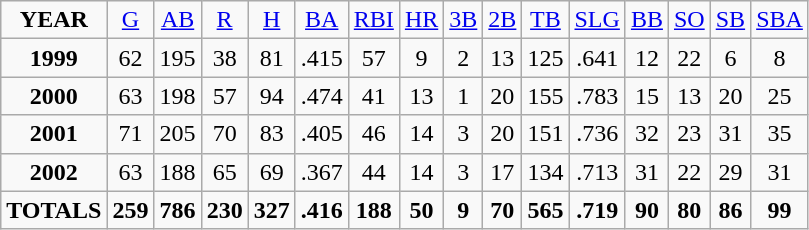<table class="wikitable">
<tr align=center>
<td><strong>YEAR</strong></td>
<td><a href='#'>G</a></td>
<td><a href='#'>AB</a></td>
<td><a href='#'>R</a></td>
<td><a href='#'>H</a></td>
<td><a href='#'>BA</a></td>
<td><a href='#'>RBI</a></td>
<td><a href='#'>HR</a></td>
<td><a href='#'>3B</a></td>
<td><a href='#'>2B</a></td>
<td><a href='#'>TB</a></td>
<td><a href='#'>SLG</a></td>
<td><a href='#'>BB</a></td>
<td><a href='#'>SO</a></td>
<td><a href='#'>SB</a></td>
<td><a href='#'>SBA</a></td>
</tr>
<tr align=center>
<td><strong>1999</strong></td>
<td>62</td>
<td>195</td>
<td>38</td>
<td>81</td>
<td>.415</td>
<td>57</td>
<td>9</td>
<td>2</td>
<td>13</td>
<td>125</td>
<td>.641</td>
<td>12</td>
<td>22</td>
<td>6</td>
<td>8</td>
</tr>
<tr align=center>
<td><strong>2000</strong></td>
<td>63</td>
<td>198</td>
<td>57</td>
<td>94</td>
<td>.474</td>
<td>41</td>
<td>13</td>
<td>1</td>
<td>20</td>
<td>155</td>
<td>.783</td>
<td>15</td>
<td>13</td>
<td>20</td>
<td>25</td>
</tr>
<tr align=center>
<td><strong>2001</strong></td>
<td>71</td>
<td>205</td>
<td>70</td>
<td>83</td>
<td>.405</td>
<td>46</td>
<td>14</td>
<td>3</td>
<td>20</td>
<td>151</td>
<td>.736</td>
<td>32</td>
<td>23</td>
<td>31</td>
<td>35</td>
</tr>
<tr align=center>
<td><strong>2002</strong></td>
<td>63</td>
<td>188</td>
<td>65</td>
<td>69</td>
<td>.367</td>
<td>44</td>
<td>14</td>
<td>3</td>
<td>17</td>
<td>134</td>
<td>.713</td>
<td>31</td>
<td>22</td>
<td>29</td>
<td>31</td>
</tr>
<tr align=center>
<td><strong>TOTALS</strong></td>
<td><strong>259</strong></td>
<td><strong>786</strong></td>
<td><strong>230</strong></td>
<td><strong>327</strong></td>
<td><strong>.416</strong></td>
<td><strong>188</strong></td>
<td><strong>50</strong></td>
<td><strong>9</strong></td>
<td><strong>70</strong></td>
<td><strong>565</strong></td>
<td><strong>.719</strong></td>
<td><strong>90</strong></td>
<td><strong>80</strong></td>
<td><strong>86</strong></td>
<td><strong>99</strong></td>
</tr>
</table>
